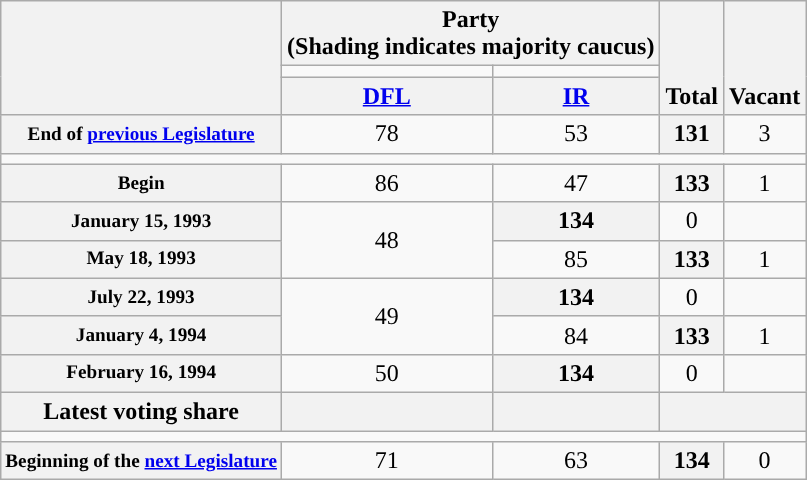<table class=wikitable style="text-align:center">
<tr style="vertical-align:bottom;">
<th rowspan=3></th>
<th colspan=2>Party <div>(Shading indicates majority caucus)</div></th>
<th rowspan=3>Total</th>
<th rowspan=3>Vacant</th>
</tr>
<tr style="height:5px">
<td style="background-color:"></td>
<td style="background-color:"></td>
</tr>
<tr>
<th><a href='#'>DFL</a></th>
<th><a href='#'>IR</a></th>
</tr>
<tr>
<th style="white-space:nowrap; font-size:80%;">End of <a href='#'>previous Legislature</a></th>
<td>78</td>
<td>53</td>
<th>131</th>
<td>3</td>
</tr>
<tr>
<td colspan=5></td>
</tr>
<tr>
<th style="font-size:80%">Begin</th>
<td>86</td>
<td>47</td>
<th>133</th>
<td>1</td>
</tr>
<tr>
<th style="font-size:80%">January 15, 1993 </th>
<td rowspan="2">48</td>
<th>134</th>
<td>0</td>
</tr>
<tr>
<th style="font-size:80%">May 18, 1993 </th>
<td>85</td>
<th>133</th>
<td>1</td>
</tr>
<tr>
<th style="font-size:80%">July 22, 1993 </th>
<td rowspan="2">49</td>
<th>134</th>
<td>0</td>
</tr>
<tr>
<th style="font-size:80%">January 4, 1994 </th>
<td>84</td>
<th>133</th>
<td>1</td>
</tr>
<tr>
<th style="font-size:80%">February 16, 1994 </th>
<td>50</td>
<th>134</th>
<td>0</td>
</tr>
<tr>
<th>Latest voting share</th>
<th></th>
<th></th>
<th colspan=2></th>
</tr>
<tr>
<td colspan=5></td>
</tr>
<tr>
<th style="white-space:nowrap; font-size:80%;">Beginning of the <a href='#'>next Legislature</a></th>
<td>71</td>
<td>63</td>
<th>134</th>
<td>0</td>
</tr>
</table>
